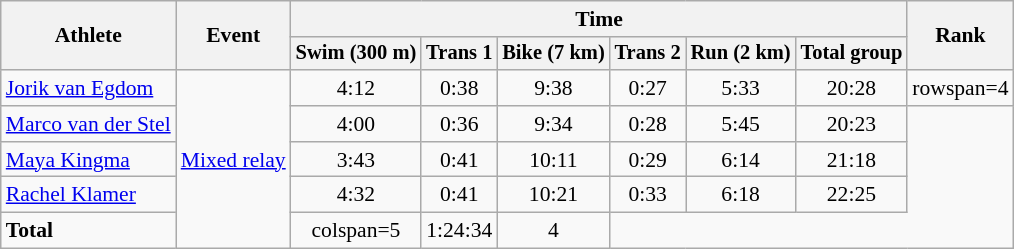<table class="wikitable" style="font-size:90%;text-align:center;">
<tr>
<th rowspan=2>Athlete</th>
<th rowspan=2>Event</th>
<th colspan=6>Time</th>
<th rowspan=2>Rank</th>
</tr>
<tr style="font-size:95%">
<th>Swim (300 m)</th>
<th>Trans 1</th>
<th>Bike (7 km)</th>
<th>Trans 2</th>
<th>Run (2 km)</th>
<th>Total group</th>
</tr>
<tr>
<td align=left><a href='#'>Jorik van Egdom</a></td>
<td align=left rowspan=5><a href='#'>Mixed relay</a></td>
<td>4:12</td>
<td>0:38</td>
<td>9:38</td>
<td>0:27</td>
<td>5:33</td>
<td>20:28</td>
<td>rowspan=4 </td>
</tr>
<tr>
<td align=left><a href='#'>Marco van der Stel</a></td>
<td>4:00</td>
<td>0:36</td>
<td>9:34</td>
<td>0:28</td>
<td>5:45</td>
<td>20:23</td>
</tr>
<tr>
<td align=left><a href='#'>Maya Kingma</a></td>
<td>3:43</td>
<td>0:41</td>
<td>10:11</td>
<td>0:29</td>
<td>6:14</td>
<td>21:18</td>
</tr>
<tr>
<td align=left><a href='#'>Rachel Klamer</a></td>
<td>4:32</td>
<td>0:41</td>
<td>10:21</td>
<td>0:33</td>
<td>6:18</td>
<td>22:25</td>
</tr>
<tr>
<td align=left><strong>Total</strong></td>
<td>colspan=5 </td>
<td>1:24:34</td>
<td>4</td>
</tr>
</table>
